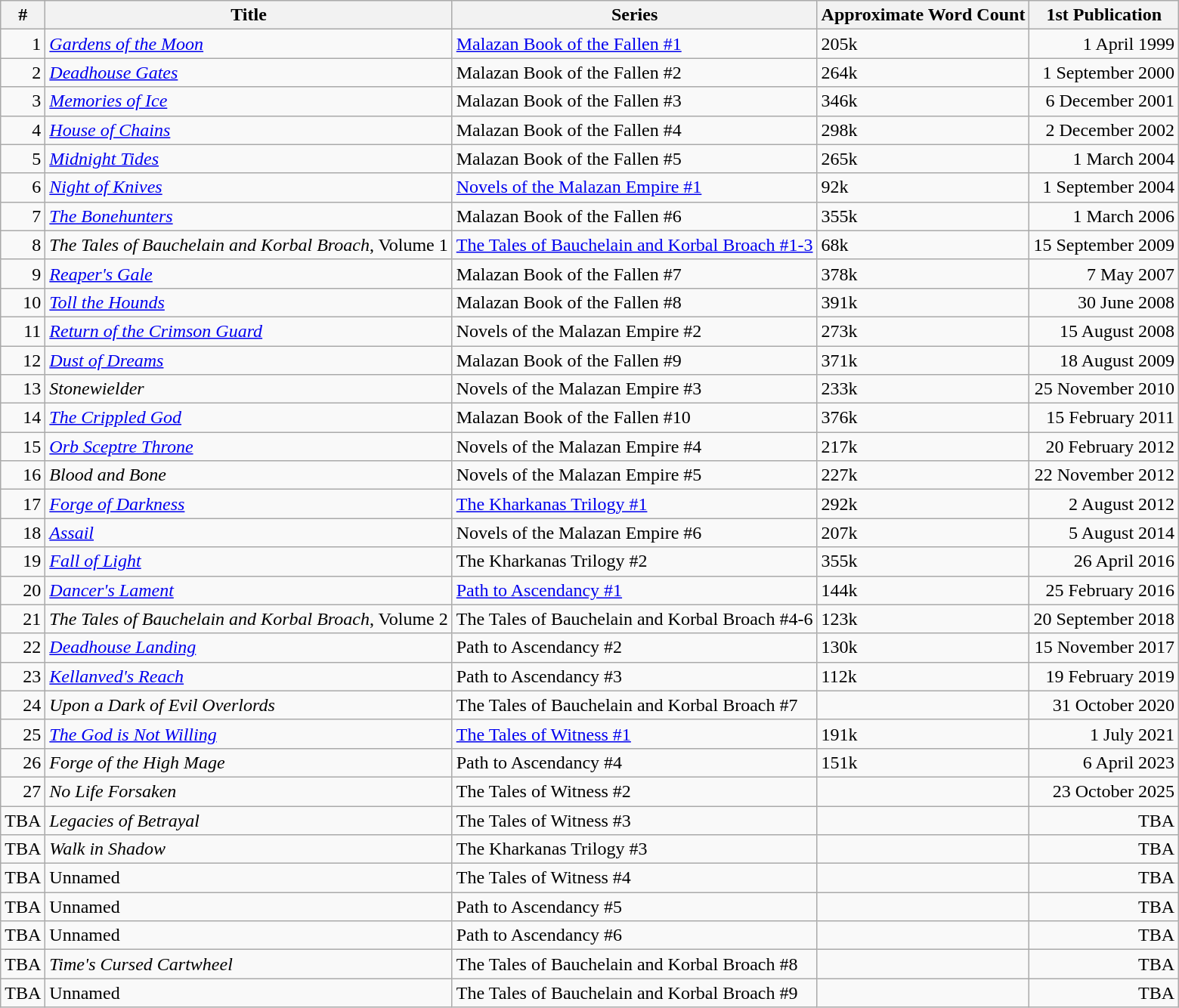<table class="wikitable sortable">
<tr>
<th>#</th>
<th>Title</th>
<th>Series</th>
<th>Approximate Word Count</th>
<th>1st Publication</th>
</tr>
<tr>
<td style="text-align: right">1</td>
<td><em><a href='#'>Gardens of the Moon</a></em></td>
<td><a href='#'>Malazan Book of the Fallen #1</a></td>
<td>205k</td>
<td style="text-align: right">1 April 1999</td>
</tr>
<tr>
<td style="text-align: right">2</td>
<td><em><a href='#'>Deadhouse Gates</a></em></td>
<td>Malazan Book of the Fallen #2</td>
<td>264k</td>
<td style="text-align: right">1 September 2000</td>
</tr>
<tr>
<td style="text-align: right">3</td>
<td><em><a href='#'>Memories of Ice</a></em></td>
<td>Malazan Book of the Fallen #3</td>
<td>346k</td>
<td style="text-align: right">6 December 2001</td>
</tr>
<tr>
<td style="text-align: right">4</td>
<td><em><a href='#'>House of Chains</a></em></td>
<td>Malazan Book of the Fallen #4</td>
<td>298k</td>
<td style="text-align: right">2 December 2002</td>
</tr>
<tr>
<td style="text-align: right">5</td>
<td><em><a href='#'>Midnight Tides</a></em></td>
<td>Malazan Book of the Fallen #5</td>
<td>265k</td>
<td style="text-align: right">1 March 2004</td>
</tr>
<tr>
<td style="text-align: right">6</td>
<td><em><a href='#'>Night of Knives</a></em></td>
<td><a href='#'>Novels of the Malazan Empire #1</a></td>
<td>92k</td>
<td style="text-align: right">1 September 2004</td>
</tr>
<tr>
<td style="text-align: right">7</td>
<td><em><a href='#'>The Bonehunters</a></em></td>
<td>Malazan Book of the Fallen #6</td>
<td>355k</td>
<td style="text-align: right">1 March 2006</td>
</tr>
<tr>
<td style="text-align: right">8</td>
<td><em>The Tales of Bauchelain and Korbal Broach</em>, Volume 1</td>
<td><a href='#'>The Tales of Bauchelain and Korbal Broach #1-3</a></td>
<td>68k</td>
<td align="right" class="nowrap">15 September 2009</td>
</tr>
<tr>
<td style="text-align: right">9</td>
<td><em><a href='#'>Reaper's Gale</a></em></td>
<td>Malazan Book of the Fallen #7</td>
<td>378k</td>
<td style="text-align: right">7 May 2007</td>
</tr>
<tr>
<td style="text-align: right">10</td>
<td><em><a href='#'>Toll the Hounds</a></em></td>
<td>Malazan Book of the Fallen #8</td>
<td>391k</td>
<td style="text-align: right">30 June 2008</td>
</tr>
<tr>
<td style="text-align: right">11</td>
<td><em><a href='#'>Return of the Crimson Guard</a></em></td>
<td>Novels of the Malazan Empire #2</td>
<td>273k</td>
<td style="text-align: right">15 August 2008</td>
</tr>
<tr>
<td style="text-align: right">12</td>
<td><em><a href='#'>Dust of Dreams</a></em></td>
<td>Malazan Book of the Fallen #9</td>
<td>371k</td>
<td style="text-align: right">18 August 2009</td>
</tr>
<tr>
<td style="text-align: right">13</td>
<td><em>Stonewielder</em></td>
<td>Novels of the Malazan Empire #3</td>
<td>233k</td>
<td style="text-align: right">25 November 2010</td>
</tr>
<tr>
<td style="text-align: right">14</td>
<td><em><a href='#'>The Crippled God</a></em></td>
<td>Malazan Book of the Fallen #10</td>
<td>376k</td>
<td style="text-align: right">15 February 2011</td>
</tr>
<tr>
<td style="text-align: right">15</td>
<td><em><a href='#'>Orb Sceptre Throne</a></em></td>
<td>Novels of the Malazan Empire #4</td>
<td>217k</td>
<td style="text-align: right">20 February 2012</td>
</tr>
<tr>
<td style="text-align: right">16</td>
<td><em>Blood and Bone</em></td>
<td>Novels of the Malazan Empire #5</td>
<td>227k</td>
<td style="text-align: right">22 November 2012</td>
</tr>
<tr>
<td style="text-align: right">17</td>
<td><em><a href='#'>Forge of Darkness</a></em></td>
<td><a href='#'>The Kharkanas Trilogy #1</a></td>
<td>292k</td>
<td style="text-align: right">2 August 2012</td>
</tr>
<tr>
<td style="text-align: right">18</td>
<td><em><a href='#'>Assail</a></em></td>
<td>Novels of the Malazan Empire #6</td>
<td>207k</td>
<td style="text-align: right">5 August 2014</td>
</tr>
<tr>
<td style="text-align: right">19</td>
<td><em><a href='#'>Fall of Light</a></em></td>
<td>The Kharkanas Trilogy #2</td>
<td>355k</td>
<td style="text-align: right">26 April 2016</td>
</tr>
<tr>
<td style="text-align: right">20</td>
<td><em><a href='#'>Dancer's Lament</a></em></td>
<td><a href='#'>Path to Ascendancy #1</a></td>
<td>144k</td>
<td style="text-align: right">25 February 2016</td>
</tr>
<tr>
<td style="text-align: right">21</td>
<td><em>The Tales of Bauchelain and Korbal Broach</em>, Volume 2</td>
<td>The Tales of Bauchelain and Korbal Broach #4-6</td>
<td>123k</td>
<td style="text-align: right">20 September 2018</td>
</tr>
<tr>
<td style="text-align: right">22</td>
<td><em><a href='#'>Deadhouse Landing</a></em></td>
<td>Path to Ascendancy #2</td>
<td>130k</td>
<td style="text-align: right">15 November 2017</td>
</tr>
<tr>
<td style="text-align: right">23</td>
<td><em><a href='#'>Kellanved's Reach</a></em></td>
<td>Path to Ascendancy #3</td>
<td>112k</td>
<td style="text-align: right">19 February 2019</td>
</tr>
<tr>
<td style="text-align: right">24</td>
<td><em>Upon a Dark of Evil Overlords</em></td>
<td>The Tales of Bauchelain and Korbal Broach #7</td>
<td></td>
<td style="text-align: right">31 October 2020</td>
</tr>
<tr>
<td style="text-align: right">25</td>
<td><em><a href='#'>The God is Not Willing</a></em></td>
<td><a href='#'>The Tales of Witness #1</a></td>
<td>191k</td>
<td style="text-align: right">1 July 2021</td>
</tr>
<tr>
<td style="text-align: right">26</td>
<td><em>Forge of the High Mage</em></td>
<td>Path to Ascendancy #4</td>
<td>151k</td>
<td style="text-align: right">6 April 2023</td>
</tr>
<tr>
<td style="text-align: right">27</td>
<td><em>No Life Forsaken</em></td>
<td>The Tales of Witness #2</td>
<td></td>
<td style="text-align: right">23 October 2025</td>
</tr>
<tr>
<td>TBA</td>
<td><em>Legacies of Betrayal</em></td>
<td>The Tales of Witness #3</td>
<td></td>
<td style="text-align: right">TBA</td>
</tr>
<tr>
<td>TBA</td>
<td><em>Walk in Shadow</em></td>
<td>The Kharkanas Trilogy #3</td>
<td></td>
<td style="text-align: right">TBA</td>
</tr>
<tr>
<td style="text-align: right">TBA</td>
<td>Unnamed</td>
<td>The Tales of Witness #4</td>
<td></td>
<td style="text-align: right">TBA</td>
</tr>
<tr>
<td style="text-align: right">TBA</td>
<td>Unnamed</td>
<td>Path to Ascendancy #5</td>
<td></td>
<td style="text-align: right">TBA</td>
</tr>
<tr>
<td style="text-align: right">TBA</td>
<td>Unnamed</td>
<td>Path to Ascendancy #6</td>
<td></td>
<td style="text-align: right">TBA</td>
</tr>
<tr>
<td style="text-align: right">TBA</td>
<td><em>Time's Cursed Cartwheel</em></td>
<td>The Tales of Bauchelain and Korbal Broach #8</td>
<td></td>
<td style="text-align: right">TBA</td>
</tr>
<tr>
<td style="text-align: right">TBA</td>
<td>Unnamed</td>
<td>The Tales of Bauchelain and Korbal Broach #9</td>
<td></td>
<td style="text-align: right">TBA</td>
</tr>
</table>
